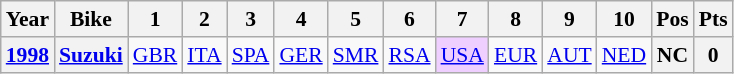<table class="wikitable" style="text-align:center; font-size:90%">
<tr>
<th>Year</th>
<th>Bike</th>
<th>1</th>
<th>2</th>
<th>3</th>
<th>4</th>
<th>5</th>
<th>6</th>
<th>7</th>
<th>8</th>
<th>9</th>
<th>10</th>
<th>Pos</th>
<th>Pts</th>
</tr>
<tr>
<th><a href='#'>1998</a></th>
<th><a href='#'>Suzuki</a></th>
<td><a href='#'>GBR</a></td>
<td><a href='#'>ITA</a></td>
<td><a href='#'>SPA</a></td>
<td><a href='#'>GER</a></td>
<td><a href='#'>SMR</a></td>
<td><a href='#'>RSA</a></td>
<td style="background:#EFCFFF;"><a href='#'>USA</a><br></td>
<td><a href='#'>EUR</a></td>
<td><a href='#'>AUT</a></td>
<td><a href='#'>NED</a></td>
<th>NC</th>
<th>0</th>
</tr>
</table>
